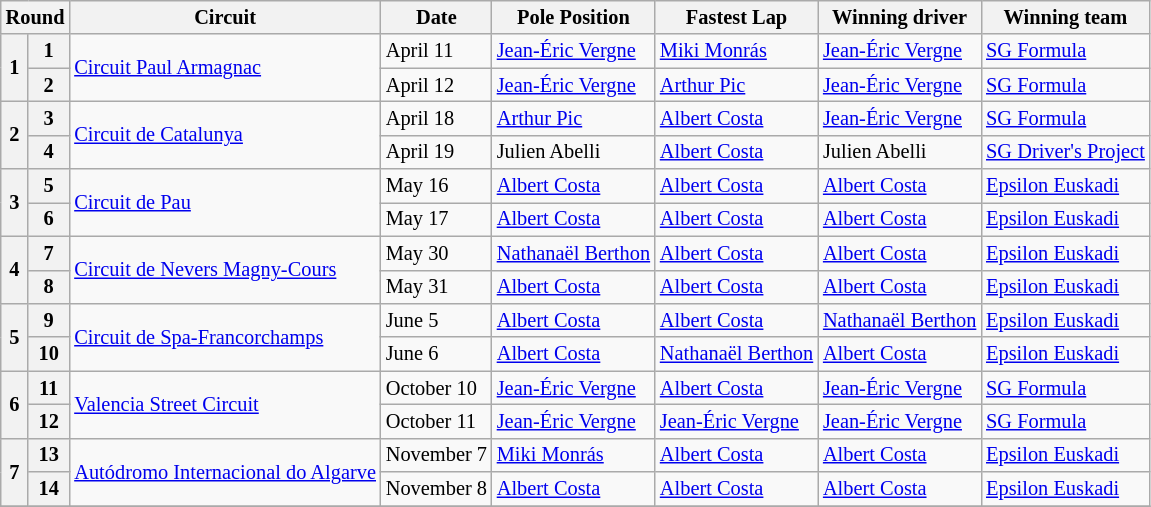<table class="wikitable" style="font-size: 85%">
<tr>
<th colspan=2>Round</th>
<th>Circuit</th>
<th>Date</th>
<th>Pole Position</th>
<th>Fastest Lap</th>
<th>Winning driver</th>
<th>Winning team</th>
</tr>
<tr>
<th rowspan=2>1</th>
<th>1</th>
<td rowspan=2 nowrap> <a href='#'>Circuit Paul Armagnac</a></td>
<td nowrap>April 11</td>
<td nowrap> <a href='#'>Jean-Éric Vergne</a></td>
<td nowrap> <a href='#'>Miki Monrás</a></td>
<td nowrap> <a href='#'>Jean-Éric Vergne</a></td>
<td nowrap> <a href='#'>SG Formula</a></td>
</tr>
<tr>
<th>2</th>
<td nowrap>April 12</td>
<td nowrap> <a href='#'>Jean-Éric Vergne</a></td>
<td nowrap> <a href='#'>Arthur Pic</a></td>
<td nowrap> <a href='#'>Jean-Éric Vergne</a></td>
<td nowrap> <a href='#'>SG Formula</a></td>
</tr>
<tr>
<th rowspan=2>2</th>
<th>3</th>
<td rowspan=2 nowrap> <a href='#'>Circuit de Catalunya</a></td>
<td nowrap>April 18</td>
<td nowrap> <a href='#'>Arthur Pic</a></td>
<td nowrap> <a href='#'>Albert Costa</a></td>
<td nowrap> <a href='#'>Jean-Éric Vergne</a></td>
<td nowrap> <a href='#'>SG Formula</a></td>
</tr>
<tr>
<th>4</th>
<td nowrap>April 19</td>
<td nowrap> Julien Abelli</td>
<td nowrap> <a href='#'>Albert Costa</a></td>
<td nowrap> Julien Abelli</td>
<td nowrap> <a href='#'>SG Driver's Project</a></td>
</tr>
<tr>
<th rowspan=2>3</th>
<th>5</th>
<td rowspan=2 nowrap> <a href='#'>Circuit de Pau</a></td>
<td nowrap>May 16</td>
<td nowrap> <a href='#'>Albert Costa</a></td>
<td nowrap> <a href='#'>Albert Costa</a></td>
<td nowrap> <a href='#'>Albert Costa</a></td>
<td nowrap> <a href='#'>Epsilon Euskadi</a></td>
</tr>
<tr>
<th>6</th>
<td nowrap>May 17</td>
<td nowrap> <a href='#'>Albert Costa</a></td>
<td nowrap> <a href='#'>Albert Costa</a></td>
<td nowrap> <a href='#'>Albert Costa</a></td>
<td nowrap> <a href='#'>Epsilon Euskadi</a></td>
</tr>
<tr>
<th rowspan=2>4</th>
<th>7</th>
<td rowspan=2 nowrap> <a href='#'>Circuit de Nevers Magny-Cours</a></td>
<td nowrap>May 30</td>
<td nowrap> <a href='#'>Nathanaël Berthon</a></td>
<td nowrap> <a href='#'>Albert Costa</a></td>
<td nowrap> <a href='#'>Albert Costa</a></td>
<td nowrap> <a href='#'>Epsilon Euskadi</a></td>
</tr>
<tr>
<th>8</th>
<td nowrap>May 31</td>
<td nowrap> <a href='#'>Albert Costa</a></td>
<td nowrap> <a href='#'>Albert Costa</a></td>
<td nowrap> <a href='#'>Albert Costa</a></td>
<td nowrap> <a href='#'>Epsilon Euskadi</a></td>
</tr>
<tr>
<th rowspan=2>5</th>
<th>9</th>
<td rowspan=2 nowrap> <a href='#'>Circuit de Spa-Francorchamps</a></td>
<td nowrap>June 5</td>
<td nowrap> <a href='#'>Albert Costa</a></td>
<td nowrap> <a href='#'>Albert Costa</a></td>
<td nowrap> <a href='#'>Nathanaël Berthon</a></td>
<td nowrap> <a href='#'>Epsilon Euskadi</a></td>
</tr>
<tr>
<th>10</th>
<td nowrap>June 6</td>
<td nowrap> <a href='#'>Albert Costa</a></td>
<td nowrap> <a href='#'>Nathanaël Berthon</a></td>
<td nowrap> <a href='#'>Albert Costa</a></td>
<td nowrap> <a href='#'>Epsilon Euskadi</a></td>
</tr>
<tr>
<th rowspan=2>6</th>
<th>11</th>
<td rowspan=2 nowrap> <a href='#'>Valencia Street Circuit</a></td>
<td nowrap>October 10</td>
<td nowrap> <a href='#'>Jean-Éric Vergne</a></td>
<td nowrap> <a href='#'>Albert Costa</a></td>
<td nowrap> <a href='#'>Jean-Éric Vergne</a></td>
<td nowrap> <a href='#'>SG Formula</a></td>
</tr>
<tr>
<th>12</th>
<td nowrap>October 11</td>
<td nowrap> <a href='#'>Jean-Éric Vergne</a></td>
<td nowrap> <a href='#'>Jean-Éric Vergne</a></td>
<td nowrap> <a href='#'>Jean-Éric Vergne</a></td>
<td nowrap> <a href='#'>SG Formula</a></td>
</tr>
<tr>
<th rowspan=2>7</th>
<th>13</th>
<td rowspan=2 nowrap> <a href='#'>Autódromo Internacional do Algarve</a></td>
<td nowrap>November 7</td>
<td nowrap> <a href='#'>Miki Monrás</a></td>
<td nowrap> <a href='#'>Albert Costa</a></td>
<td nowrap> <a href='#'>Albert Costa</a></td>
<td nowrap> <a href='#'>Epsilon Euskadi</a></td>
</tr>
<tr>
<th>14</th>
<td nowrap>November 8</td>
<td nowrap> <a href='#'>Albert Costa</a></td>
<td nowrap> <a href='#'>Albert Costa</a></td>
<td nowrap> <a href='#'>Albert Costa</a></td>
<td nowrap> <a href='#'>Epsilon Euskadi</a></td>
</tr>
<tr>
</tr>
</table>
